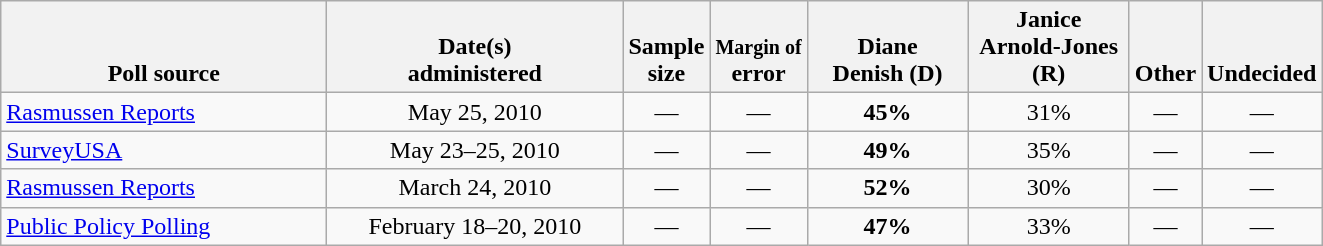<table class="wikitable">
<tr valign= bottom>
<th style="width:210px;">Poll source</th>
<th style="width:190px;">Date(s)<br>administered</th>
<th class=small>Sample<br>size</th>
<th><small>Margin of</small><br>error</th>
<th style="width:100px;">Diane<br>Denish (D)</th>
<th style="width:100px;">Janice<br>Arnold-Jones (R)</th>
<th style="width:40px;">Other</th>
<th style="width:40px;">Undecided</th>
</tr>
<tr>
<td><a href='#'>Rasmussen Reports</a></td>
<td align=center>May 25, 2010</td>
<td align=center>—</td>
<td align=center>—</td>
<td align=center ><strong>45%</strong></td>
<td align=center>31%</td>
<td align=center>—</td>
<td align=center>—</td>
</tr>
<tr>
<td><a href='#'>SurveyUSA</a></td>
<td align=center>May 23–25, 2010</td>
<td align=center>—</td>
<td align=center>—</td>
<td align=center ><strong>49%</strong></td>
<td align=center>35%</td>
<td align=center>—</td>
<td align=center>—</td>
</tr>
<tr>
<td><a href='#'>Rasmussen Reports</a></td>
<td align=center>March 24, 2010</td>
<td align=center>—</td>
<td align=center>—</td>
<td align=center ><strong>52%</strong></td>
<td align=center>30%</td>
<td align=center>—</td>
<td align=center>—</td>
</tr>
<tr>
<td><a href='#'>Public Policy Polling</a></td>
<td align=center>February 18–20, 2010</td>
<td align=center>—</td>
<td align=center>—</td>
<td align=center ><strong>47%</strong></td>
<td align=center>33%</td>
<td align=center>—</td>
<td align=center>—</td>
</tr>
</table>
